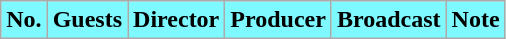<table class="wikitable">
<tr>
<th scope="col" style="background:#7DF9FF;">No.</th>
<th scope="col" style="background:#7DF9FF;">Guests</th>
<th scope="col" style="background:#7DF9FF;">Director</th>
<th scope="col" style="background:#7DF9FF;">Producer</th>
<th scope="col" style="background:#7DF9FF;">Broadcast</th>
<th scope="col" style="background:#7DF9FF;">Note<br>




</th>
</tr>
</table>
